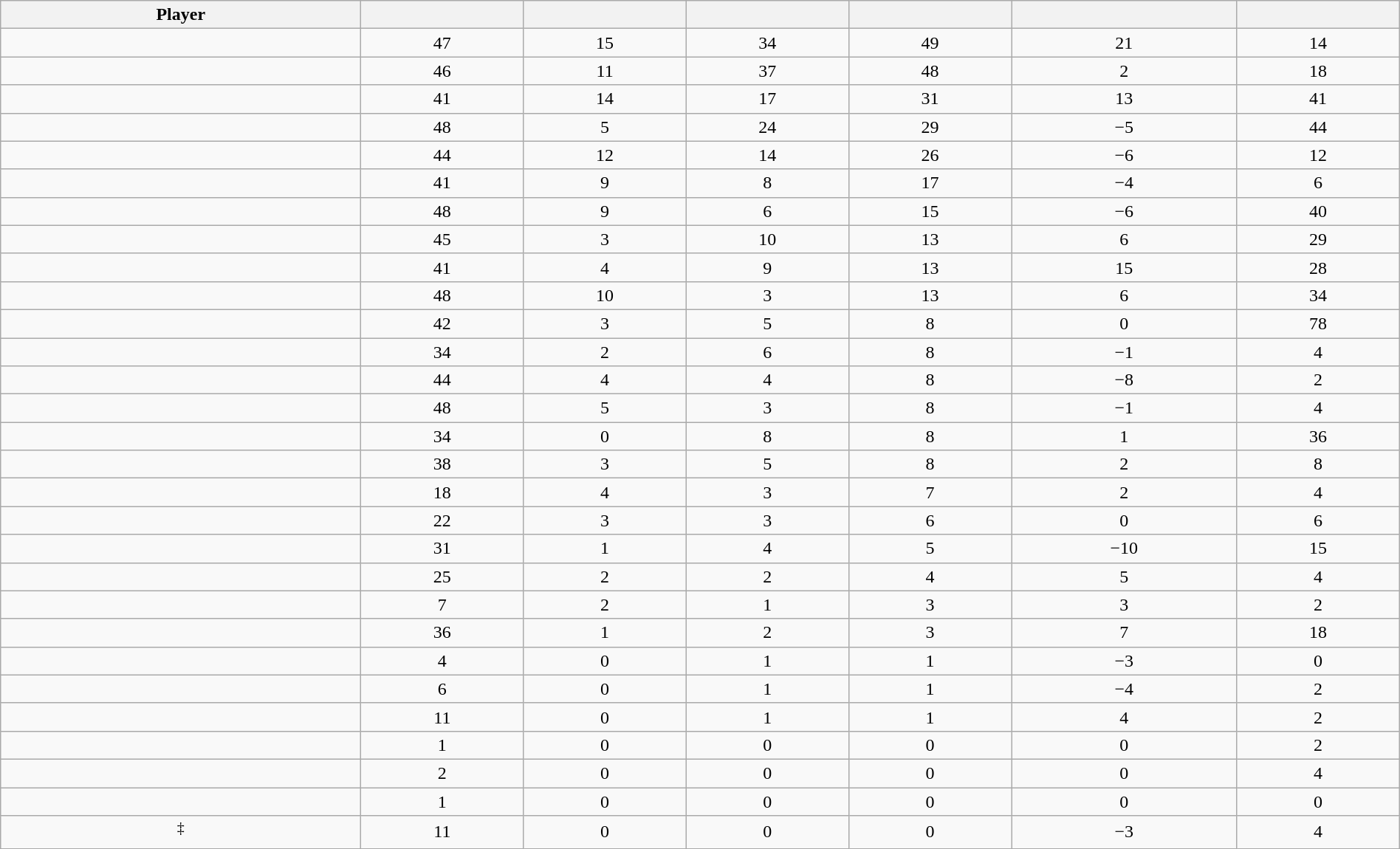<table class="wikitable sortable" style="width:100%;">
<tr align=center>
<th>Player</th>
<th></th>
<th></th>
<th></th>
<th></th>
<th data-sort-type="number"></th>
<th></th>
</tr>
<tr align=center>
<td></td>
<td>47</td>
<td>15</td>
<td>34</td>
<td>49</td>
<td>21</td>
<td>14</td>
</tr>
<tr align=center>
<td></td>
<td>46</td>
<td>11</td>
<td>37</td>
<td>48</td>
<td>2</td>
<td>18</td>
</tr>
<tr align=center>
<td></td>
<td>41</td>
<td>14</td>
<td>17</td>
<td>31</td>
<td>13</td>
<td>41</td>
</tr>
<tr align=center>
<td></td>
<td>48</td>
<td>5</td>
<td>24</td>
<td>29</td>
<td>−5</td>
<td>44</td>
</tr>
<tr align=center>
<td></td>
<td>44</td>
<td>12</td>
<td>14</td>
<td>26</td>
<td>−6</td>
<td>12</td>
</tr>
<tr align=center>
<td></td>
<td>41</td>
<td>9</td>
<td>8</td>
<td>17</td>
<td>−4</td>
<td>6</td>
</tr>
<tr align=center>
<td></td>
<td>48</td>
<td>9</td>
<td>6</td>
<td>15</td>
<td>−6</td>
<td>40</td>
</tr>
<tr align=center>
<td></td>
<td>45</td>
<td>3</td>
<td>10</td>
<td>13</td>
<td>6</td>
<td>29</td>
</tr>
<tr align=center>
<td></td>
<td>41</td>
<td>4</td>
<td>9</td>
<td>13</td>
<td>15</td>
<td>28</td>
</tr>
<tr align=center>
<td></td>
<td>48</td>
<td>10</td>
<td>3</td>
<td>13</td>
<td>6</td>
<td>34</td>
</tr>
<tr align=center>
<td></td>
<td>42</td>
<td>3</td>
<td>5</td>
<td>8</td>
<td>0</td>
<td>78</td>
</tr>
<tr align=center>
<td></td>
<td>34</td>
<td>2</td>
<td>6</td>
<td>8</td>
<td>−1</td>
<td>4</td>
</tr>
<tr align=center>
<td></td>
<td>44</td>
<td>4</td>
<td>4</td>
<td>8</td>
<td>−8</td>
<td>2</td>
</tr>
<tr align=center>
<td></td>
<td>48</td>
<td>5</td>
<td>3</td>
<td>8</td>
<td>−1</td>
<td>4</td>
</tr>
<tr align=center>
<td></td>
<td>34</td>
<td>0</td>
<td>8</td>
<td>8</td>
<td>1</td>
<td>36</td>
</tr>
<tr align=center>
<td></td>
<td>38</td>
<td>3</td>
<td>5</td>
<td>8</td>
<td>2</td>
<td>8</td>
</tr>
<tr align=center>
<td></td>
<td>18</td>
<td>4</td>
<td>3</td>
<td>7</td>
<td>2</td>
<td>4</td>
</tr>
<tr align=center>
<td></td>
<td>22</td>
<td>3</td>
<td>3</td>
<td>6</td>
<td>0</td>
<td>6</td>
</tr>
<tr align=center>
<td></td>
<td>31</td>
<td>1</td>
<td>4</td>
<td>5</td>
<td>−10</td>
<td>15</td>
</tr>
<tr align=center>
<td></td>
<td>25</td>
<td>2</td>
<td>2</td>
<td>4</td>
<td>5</td>
<td>4</td>
</tr>
<tr align=center>
<td></td>
<td>7</td>
<td>2</td>
<td>1</td>
<td>3</td>
<td>3</td>
<td>2</td>
</tr>
<tr align=center>
<td></td>
<td>36</td>
<td>1</td>
<td>2</td>
<td>3</td>
<td>7</td>
<td>18</td>
</tr>
<tr align=center>
<td></td>
<td>4</td>
<td>0</td>
<td>1</td>
<td>1</td>
<td>−3</td>
<td>0</td>
</tr>
<tr align=center>
<td></td>
<td>6</td>
<td>0</td>
<td>1</td>
<td>1</td>
<td>−4</td>
<td>2</td>
</tr>
<tr align=center>
<td></td>
<td>11</td>
<td>0</td>
<td>1</td>
<td>1</td>
<td>4</td>
<td>2</td>
</tr>
<tr align=center>
<td></td>
<td>1</td>
<td>0</td>
<td>0</td>
<td>0</td>
<td>0</td>
<td>2</td>
</tr>
<tr align=center>
<td></td>
<td>2</td>
<td>0</td>
<td>0</td>
<td>0</td>
<td>0</td>
<td>4</td>
</tr>
<tr align=center>
<td></td>
<td>1</td>
<td>0</td>
<td>0</td>
<td>0</td>
<td>0</td>
<td>0</td>
</tr>
<tr align=center>
<td><sup>‡</sup></td>
<td>11</td>
<td>0</td>
<td>0</td>
<td>0</td>
<td>−3</td>
<td>4</td>
</tr>
</table>
